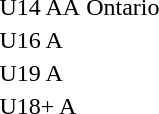<table>
<tr>
<td>U14 AA</td>
<td>    Ontario</td>
<td></td>
<td></td>
</tr>
<tr>
<td>U16 A</td>
<td></td>
<td></td>
<td></td>
</tr>
<tr>
<td>U19 A</td>
<td></td>
<td></td>
<td></td>
</tr>
<tr>
<td>U18+ A</td>
<td></td>
<td></td>
<td></td>
</tr>
</table>
